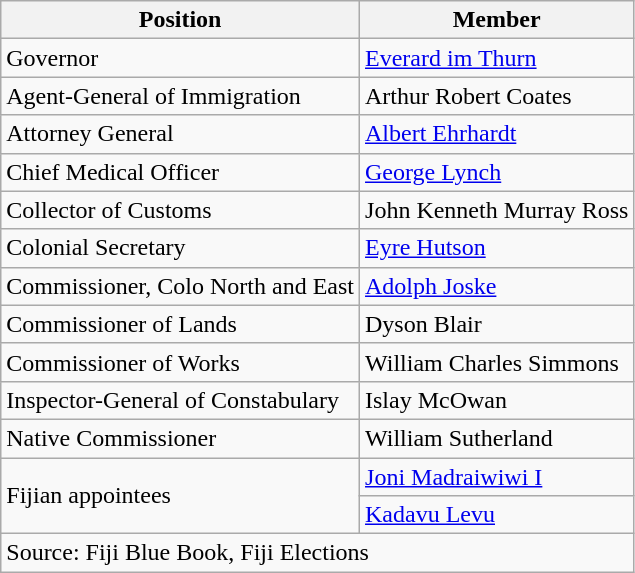<table class=wikitable>
<tr>
<th>Position</th>
<th>Member</th>
</tr>
<tr>
<td>Governor</td>
<td><a href='#'>Everard im Thurn</a></td>
</tr>
<tr>
<td>Agent-General of Immigration</td>
<td>Arthur Robert Coates</td>
</tr>
<tr>
<td>Attorney General</td>
<td><a href='#'>Albert Ehrhardt</a></td>
</tr>
<tr>
<td>Chief Medical Officer</td>
<td><a href='#'>George Lynch</a></td>
</tr>
<tr>
<td>Collector of Customs</td>
<td>John Kenneth Murray Ross</td>
</tr>
<tr>
<td>Colonial Secretary</td>
<td><a href='#'>Eyre Hutson</a></td>
</tr>
<tr>
<td>Commissioner, Colo North and East</td>
<td><a href='#'>Adolph Joske</a></td>
</tr>
<tr>
<td>Commissioner of Lands</td>
<td>Dyson Blair</td>
</tr>
<tr>
<td>Commissioner of Works</td>
<td>William Charles Simmons</td>
</tr>
<tr>
<td>Inspector-General of Constabulary</td>
<td>Islay McOwan</td>
</tr>
<tr>
<td>Native Commissioner</td>
<td>William Sutherland</td>
</tr>
<tr>
<td rowspan=2>Fijian appointees</td>
<td><a href='#'>Joni Madraiwiwi I</a></td>
</tr>
<tr>
<td><a href='#'>Kadavu Levu</a></td>
</tr>
<tr>
<td colspan=2>Source: Fiji Blue Book, Fiji Elections</td>
</tr>
</table>
